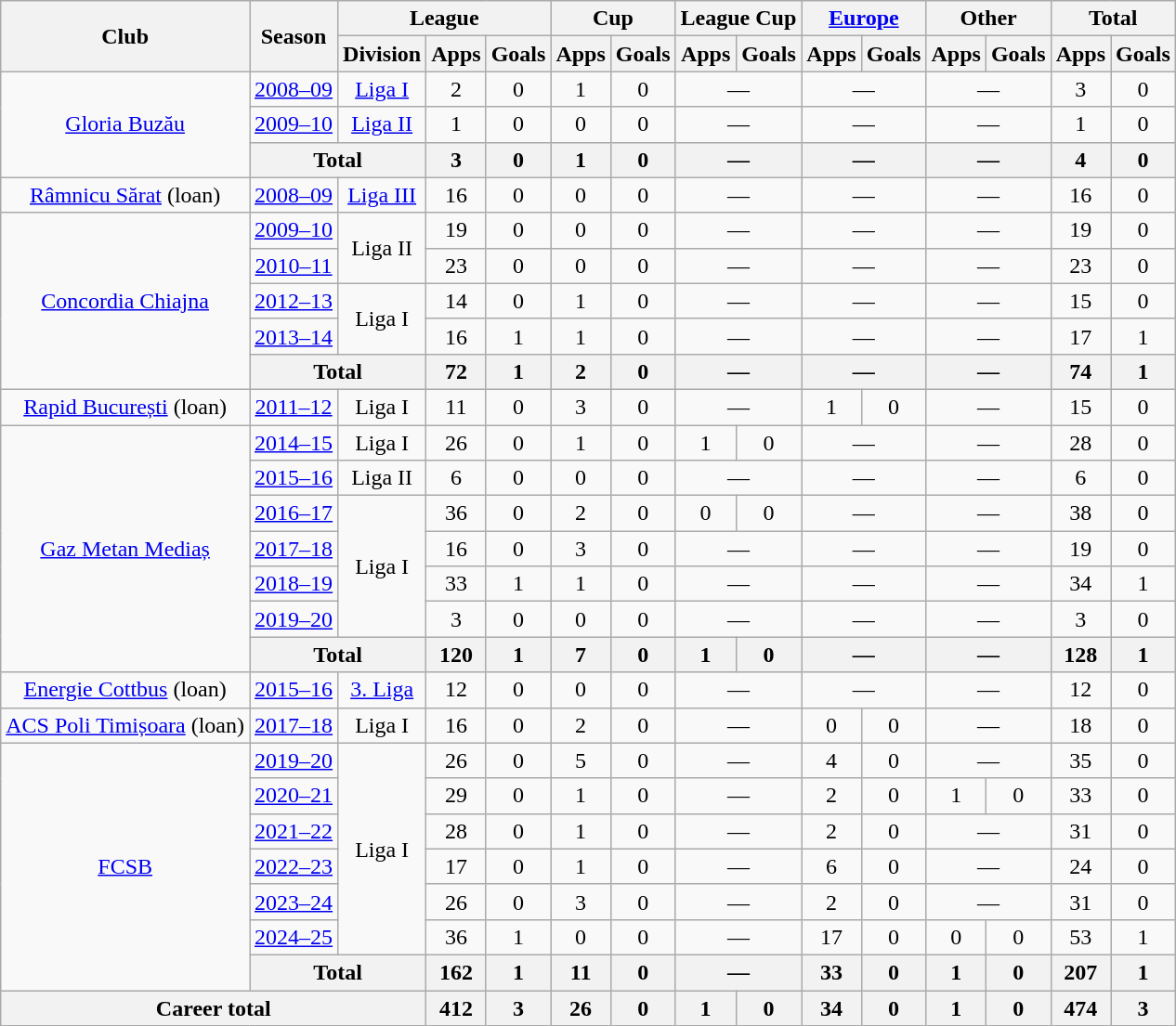<table class="wikitable" style="font-size:100%; text-align: center;">
<tr>
<th rowspan="2">Club</th>
<th rowspan="2">Season</th>
<th colspan="3">League</th>
<th colspan="2">Cup</th>
<th colspan="2">League Cup</th>
<th colspan="2"><a href='#'>Europe</a></th>
<th colspan="2">Other</th>
<th colspan="3">Total</th>
</tr>
<tr>
<th>Division</th>
<th>Apps</th>
<th>Goals</th>
<th>Apps</th>
<th>Goals</th>
<th>Apps</th>
<th>Goals</th>
<th>Apps</th>
<th>Goals</th>
<th>Apps</th>
<th>Goals</th>
<th>Apps</th>
<th>Goals</th>
</tr>
<tr>
<td rowspan="3"><a href='#'>Gloria Buzău</a></td>
<td><a href='#'>2008–09</a></td>
<td><a href='#'>Liga I</a></td>
<td>2</td>
<td>0</td>
<td>1</td>
<td>0</td>
<td colspan="2">—</td>
<td colspan="2">—</td>
<td colspan="2">—</td>
<td>3</td>
<td>0</td>
</tr>
<tr>
<td><a href='#'>2009–10</a></td>
<td><a href='#'>Liga II</a></td>
<td>1</td>
<td>0</td>
<td>0</td>
<td>0</td>
<td colspan="2">—</td>
<td colspan="2">—</td>
<td colspan="2">—</td>
<td>1</td>
<td>0</td>
</tr>
<tr>
<th colspan="2">Total</th>
<th>3</th>
<th>0</th>
<th>1</th>
<th>0</th>
<th colspan="2">—</th>
<th colspan="2">—</th>
<th colspan="2">—</th>
<th>4</th>
<th>0</th>
</tr>
<tr>
<td rowspan="1"><a href='#'>Râmnicu Sărat</a> (loan)</td>
<td><a href='#'>2008–09</a></td>
<td><a href='#'>Liga III</a></td>
<td>16</td>
<td>0</td>
<td>0</td>
<td>0</td>
<td colspan="2">—</td>
<td colspan="2">—</td>
<td colspan="2">—</td>
<td>16</td>
<td>0</td>
</tr>
<tr>
<td rowspan="5"><a href='#'>Concordia Chiajna</a></td>
<td><a href='#'>2009–10</a></td>
<td rowspan="2">Liga II</td>
<td>19</td>
<td>0</td>
<td>0</td>
<td>0</td>
<td colspan="2">—</td>
<td colspan="2">—</td>
<td colspan="2">—</td>
<td>19</td>
<td>0</td>
</tr>
<tr>
<td><a href='#'>2010–11</a></td>
<td>23</td>
<td>0</td>
<td>0</td>
<td>0</td>
<td colspan="2">—</td>
<td colspan="2">—</td>
<td colspan="2">—</td>
<td>23</td>
<td>0</td>
</tr>
<tr>
<td><a href='#'>2012–13</a></td>
<td rowspan="2">Liga I</td>
<td>14</td>
<td>0</td>
<td>1</td>
<td>0</td>
<td colspan="2">—</td>
<td colspan="2">—</td>
<td colspan="2">—</td>
<td>15</td>
<td>0</td>
</tr>
<tr>
<td><a href='#'>2013–14</a></td>
<td>16</td>
<td>1</td>
<td>1</td>
<td>0</td>
<td colspan="2">—</td>
<td colspan="2">—</td>
<td colspan="2">—</td>
<td>17</td>
<td>1</td>
</tr>
<tr>
<th colspan="2">Total</th>
<th>72</th>
<th>1</th>
<th>2</th>
<th>0</th>
<th colspan="2">—</th>
<th colspan="2">—</th>
<th colspan="2">—</th>
<th>74</th>
<th>1</th>
</tr>
<tr>
<td rowspan="1"><a href='#'>Rapid București</a> (loan)</td>
<td><a href='#'>2011–12</a></td>
<td>Liga I</td>
<td>11</td>
<td>0</td>
<td>3</td>
<td>0</td>
<td colspan="2">—</td>
<td>1</td>
<td>0</td>
<td colspan="2">—</td>
<td>15</td>
<td>0</td>
</tr>
<tr>
<td rowspan="7"><a href='#'>Gaz Metan Mediaș</a></td>
<td><a href='#'>2014–15</a></td>
<td>Liga I</td>
<td>26</td>
<td>0</td>
<td>1</td>
<td>0</td>
<td>1</td>
<td>0</td>
<td colspan="2">—</td>
<td colspan="2">—</td>
<td>28</td>
<td>0</td>
</tr>
<tr>
<td><a href='#'>2015–16</a></td>
<td>Liga II</td>
<td>6</td>
<td>0</td>
<td>0</td>
<td>0</td>
<td colspan="2">—</td>
<td colspan="2">—</td>
<td colspan="2">—</td>
<td>6</td>
<td>0</td>
</tr>
<tr>
<td><a href='#'>2016–17</a></td>
<td rowspan="4">Liga I</td>
<td>36</td>
<td>0</td>
<td>2</td>
<td>0</td>
<td>0</td>
<td>0</td>
<td colspan="2">—</td>
<td colspan="2">—</td>
<td>38</td>
<td>0</td>
</tr>
<tr>
<td><a href='#'>2017–18</a></td>
<td>16</td>
<td>0</td>
<td>3</td>
<td>0</td>
<td colspan="2">—</td>
<td colspan="2">—</td>
<td colspan="2">—</td>
<td>19</td>
<td>0</td>
</tr>
<tr>
<td><a href='#'>2018–19</a></td>
<td>33</td>
<td>1</td>
<td>1</td>
<td>0</td>
<td colspan="2">—</td>
<td colspan="2">—</td>
<td colspan="2">—</td>
<td>34</td>
<td>1</td>
</tr>
<tr>
<td><a href='#'>2019–20</a></td>
<td>3</td>
<td>0</td>
<td>0</td>
<td>0</td>
<td colspan="2">—</td>
<td colspan="2">—</td>
<td colspan="2">—</td>
<td>3</td>
<td>0</td>
</tr>
<tr>
<th colspan="2">Total</th>
<th>120</th>
<th>1</th>
<th>7</th>
<th>0</th>
<th>1</th>
<th>0</th>
<th colspan="2">—</th>
<th colspan="2">—</th>
<th>128</th>
<th>1</th>
</tr>
<tr>
<td rowspan="1"><a href='#'>Energie Cottbus</a> (loan)</td>
<td><a href='#'>2015–16</a></td>
<td><a href='#'>3. Liga</a></td>
<td>12</td>
<td>0</td>
<td>0</td>
<td>0</td>
<td colspan="2">—</td>
<td colspan="2">—</td>
<td colspan="2">—</td>
<td>12</td>
<td>0</td>
</tr>
<tr>
<td rowspan="1"><a href='#'>ACS Poli Timișoara</a> (loan)</td>
<td><a href='#'>2017–18</a></td>
<td>Liga I</td>
<td>16</td>
<td>0</td>
<td>2</td>
<td>0</td>
<td colspan="2">—</td>
<td>0</td>
<td>0</td>
<td colspan="2">—</td>
<td>18</td>
<td>0</td>
</tr>
<tr>
<td rowspan="7"><a href='#'>FCSB</a></td>
<td><a href='#'>2019–20</a></td>
<td rowspan="6">Liga I</td>
<td>26</td>
<td>0</td>
<td>5</td>
<td>0</td>
<td colspan="2">—</td>
<td>4</td>
<td>0</td>
<td colspan="2">—</td>
<td>35</td>
<td>0</td>
</tr>
<tr>
<td><a href='#'>2020–21</a></td>
<td>29</td>
<td>0</td>
<td>1</td>
<td>0</td>
<td colspan="2">—</td>
<td>2</td>
<td>0</td>
<td>1</td>
<td>0</td>
<td>33</td>
<td>0</td>
</tr>
<tr>
<td><a href='#'>2021–22</a></td>
<td>28</td>
<td>0</td>
<td>1</td>
<td>0</td>
<td colspan="2">—</td>
<td>2</td>
<td>0</td>
<td colspan="2">—</td>
<td>31</td>
<td>0</td>
</tr>
<tr>
<td><a href='#'>2022–23</a></td>
<td>17</td>
<td>0</td>
<td>1</td>
<td>0</td>
<td colspan="2">—</td>
<td>6</td>
<td>0</td>
<td colspan="2">—</td>
<td>24</td>
<td>0</td>
</tr>
<tr>
<td><a href='#'>2023–24</a></td>
<td>26</td>
<td>0</td>
<td>3</td>
<td>0</td>
<td colspan="2">—</td>
<td>2</td>
<td>0</td>
<td colspan="2">—</td>
<td>31</td>
<td>0</td>
</tr>
<tr>
<td><a href='#'>2024–25</a></td>
<td>36</td>
<td>1</td>
<td>0</td>
<td>0</td>
<td colspan="2">—</td>
<td>17</td>
<td>0</td>
<td>0</td>
<td>0</td>
<td>53</td>
<td>1</td>
</tr>
<tr>
<th colspan="2">Total</th>
<th>162</th>
<th>1</th>
<th>11</th>
<th>0</th>
<th colspan="2">—</th>
<th>33</th>
<th>0</th>
<th>1</th>
<th>0</th>
<th>207</th>
<th>1</th>
</tr>
<tr>
<th colspan="3">Career total</th>
<th>412</th>
<th>3</th>
<th>26</th>
<th>0</th>
<th>1</th>
<th>0</th>
<th>34</th>
<th>0</th>
<th>1</th>
<th>0</th>
<th>474</th>
<th>3</th>
</tr>
</table>
